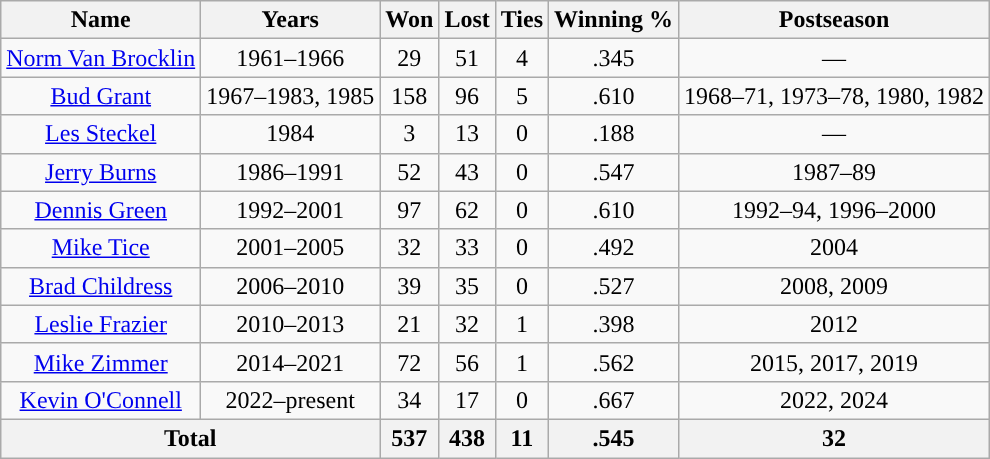<table class="wikitable sortable" style="text-align:center">
<tr>
<th class="unsortable">Name</th>
<th>Years</th>
<th>Won</th>
<th>Lost</th>
<th>Ties</th>
<th>Winning %</th>
<th class="unsortable">Postseason</th>
</tr>
<tr>
<td style="text-align:center"><a href='#'>Norm Van Brocklin</a></td>
<td>1961–1966</td>
<td>29</td>
<td>51</td>
<td>4</td>
<td>.345</td>
<td>—</td>
</tr>
<tr>
<td style="text-align:center"><a href='#'>Bud Grant</a></td>
<td>1967–1983, 1985</td>
<td>158</td>
<td>96</td>
<td>5</td>
<td>.610</td>
<td>1968–71, 1973–78, 1980, 1982</td>
</tr>
<tr>
<td style="text-align:center"><a href='#'>Les Steckel</a></td>
<td>1984</td>
<td>3</td>
<td>13</td>
<td>0</td>
<td>.188</td>
<td>—</td>
</tr>
<tr>
<td style="text-align:center"><a href='#'>Jerry Burns</a></td>
<td>1986–1991</td>
<td>52</td>
<td>43</td>
<td>0</td>
<td>.547</td>
<td>1987–89</td>
</tr>
<tr>
<td style="text-align:center"><a href='#'>Dennis Green</a></td>
<td>1992–2001</td>
<td>97</td>
<td>62</td>
<td>0</td>
<td>.610</td>
<td>1992–94, 1996–2000</td>
</tr>
<tr>
<td style="text-align:center"><a href='#'>Mike Tice</a></td>
<td>2001–2005</td>
<td>32</td>
<td>33</td>
<td>0</td>
<td>.492</td>
<td>2004</td>
</tr>
<tr>
<td style="text-align:center"><a href='#'>Brad Childress</a></td>
<td>2006–2010</td>
<td>39</td>
<td>35</td>
<td>0</td>
<td>.527</td>
<td>2008, 2009</td>
</tr>
<tr>
<td style="text-align:center"><a href='#'>Leslie Frazier</a></td>
<td>2010–2013</td>
<td>21</td>
<td>32</td>
<td>1</td>
<td>.398</td>
<td>2012</td>
</tr>
<tr>
<td style="text-align:center"><a href='#'>Mike Zimmer</a></td>
<td>2014–2021</td>
<td>72</td>
<td>56</td>
<td>1</td>
<td>.562</td>
<td>2015, 2017, 2019</td>
</tr>
<tr>
<td style="text-align:center"><a href='#'>Kevin O'Connell</a></td>
<td>2022–present</td>
<td>34</td>
<td>17</td>
<td>0</td>
<td>.667</td>
<td>2022, 2024</td>
</tr>
<tr>
<th colspan="2">Total</th>
<th>537</th>
<th>438</th>
<th>11</th>
<th>.545</th>
<th>32</th>
</tr>
</table>
